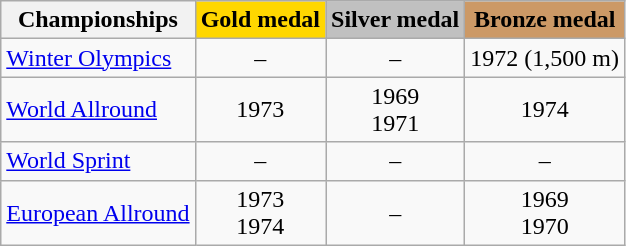<table class="wikitable">
<tr>
<th>Championships</th>
<td align=center bgcolor=gold><strong>Gold medal</strong></td>
<td align=center bgcolor=silver><strong>Silver medal</strong></td>
<td align=center bgcolor=cc9966><strong>Bronze medal</strong></td>
</tr>
<tr align="center">
<td align="left"><a href='#'>Winter Olympics</a></td>
<td>–</td>
<td>–</td>
<td>1972 (1,500 m)</td>
</tr>
<tr align="center">
<td align="left"><a href='#'>World Allround</a></td>
<td>1973</td>
<td>1969 <br> 1971</td>
<td>1974</td>
</tr>
<tr align="center">
<td align="left"><a href='#'>World Sprint</a></td>
<td>–</td>
<td>–</td>
<td>–</td>
</tr>
<tr align="center">
<td align="left"><a href='#'>European Allround</a></td>
<td>1973 <br> 1974</td>
<td>–</td>
<td>1969 <br> 1970</td>
</tr>
</table>
